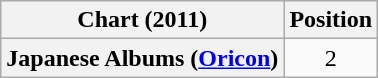<table class="wikitable plainrowheaders" style="text-align:center">
<tr>
<th>Chart (2011)</th>
<th>Position</th>
</tr>
<tr>
<th scope="row">Japanese Albums (<a href='#'>Oricon</a>)</th>
<td>2</td>
</tr>
</table>
